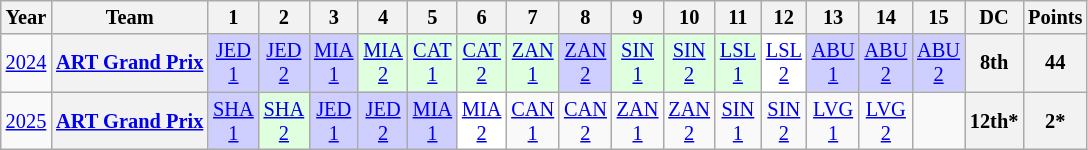<table class="wikitable" style="text-align:center; font-size:85%;">
<tr>
<th scope="col">Year</th>
<th scope="col">Team</th>
<th scope="col">1</th>
<th scope="col">2</th>
<th scope="col">3</th>
<th scope="col">4</th>
<th scope="col">5</th>
<th scope="col">6</th>
<th scope="col">7</th>
<th scope="col">8</th>
<th scope="col">9</th>
<th scope="col">10</th>
<th scope="col">11</th>
<th scope="col">12</th>
<th scope="col">13</th>
<th scope="col">14</th>
<th scope="col">15</th>
<th scope="col">DC</th>
<th scope="col">Points</th>
</tr>
<tr>
<td scope="row"><a href='#'>2024</a></td>
<th><a href='#'>ART Grand Prix</a></th>
<td style="background:#CFCFFF;"><a href='#'>JED<br>1</a><br></td>
<td style="background:#CFCFFF;"><a href='#'>JED<br>2</a><br></td>
<td style="background:#CFCFFF;"><a href='#'>MIA<br>1</a><br></td>
<td style="background:#DFFFDF;"><a href='#'>MIA<br>2</a><br></td>
<td style="background:#DFFFDF;"><a href='#'>CAT<br>1</a><br></td>
<td style="background:#DFFFDF;"><a href='#'>CAT<br>2</a><br></td>
<td style="background:#DFFFDF;"><a href='#'>ZAN<br>1</a><br></td>
<td style="background:#CFCFFF;"><a href='#'>ZAN<br>2</a><br></td>
<td style="background:#DFFFDF;"><a href='#'>SIN<br>1</a><br></td>
<td style="background:#DFFFDF;"><a href='#'>SIN<br>2</a><br></td>
<td style="background:#DFFFDF;"><a href='#'>LSL<br>1</a><br></td>
<td style="background:#FFFFFF;"><a href='#'>LSL<br>2</a><br></td>
<td style="background:#CFCFFF;"><a href='#'>ABU<br>1</a><br></td>
<td style="background:#CFCFFF;"><a href='#'>ABU<br>2</a><br></td>
<td style="background:#CFCFFF;"><a href='#'>ABU<br>2</a><br></td>
<th>8th</th>
<th>44</th>
</tr>
<tr>
<td scope="row"><a href='#'>2025</a></td>
<th><a href='#'>ART Grand Prix</a></th>
<td style="background:#CFCFFF;"><a href='#'>SHA<br>1</a><br></td>
<td style="background:#DFFFDF;"><a href='#'>SHA<br>2</a><br></td>
<td style="background:#CFCFFF;"><a href='#'>JED<br>1</a><br></td>
<td style="background:#CFCFFF;"><a href='#'>JED<br>2</a><br></td>
<td style="background:#CFCFFF;"><a href='#'>MIA<br>1</a><br></td>
<td style="background:#FFFFFF;"><a href='#'>MIA<br>2</a><br></td>
<td><a href='#'>CAN<br>1</a></td>
<td><a href='#'>CAN<br>2</a></td>
<td><a href='#'>ZAN<br>1</a></td>
<td><a href='#'>ZAN<br>2</a></td>
<td><a href='#'>SIN<br>1</a></td>
<td><a href='#'>SIN<br>2</a></td>
<td><a href='#'>LVG<br>1</a></td>
<td><a href='#'>LVG<br>2</a></td>
<td></td>
<th>12th*</th>
<th>2*</th>
</tr>
</table>
